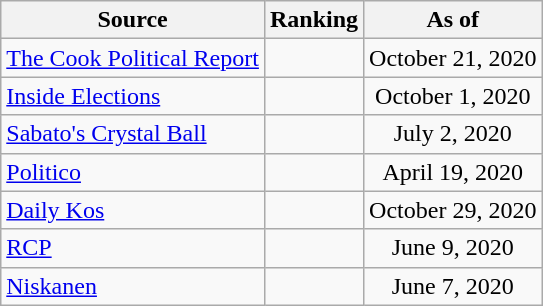<table class="wikitable" style="text-align:center">
<tr>
<th>Source</th>
<th>Ranking</th>
<th>As of</th>
</tr>
<tr>
<td align=left><a href='#'>The Cook Political Report</a></td>
<td></td>
<td>October 21, 2020</td>
</tr>
<tr>
<td align=left><a href='#'>Inside Elections</a></td>
<td></td>
<td>October 1, 2020</td>
</tr>
<tr>
<td align=left><a href='#'>Sabato's Crystal Ball</a></td>
<td></td>
<td>July 2, 2020</td>
</tr>
<tr>
<td align="left"><a href='#'>Politico</a></td>
<td></td>
<td>April 19, 2020</td>
</tr>
<tr>
<td align="left"><a href='#'>Daily Kos</a></td>
<td></td>
<td>October 29, 2020</td>
</tr>
<tr>
<td align="left"><a href='#'>RCP</a></td>
<td></td>
<td>June 9, 2020</td>
</tr>
<tr>
<td align="left"><a href='#'>Niskanen</a></td>
<td></td>
<td>June 7, 2020</td>
</tr>
</table>
